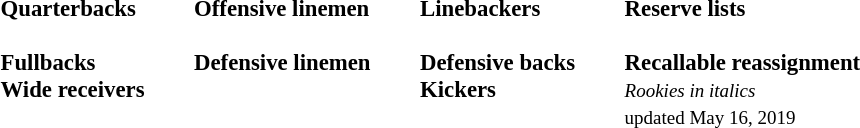<table class="toccolours" style="text-align: left;">
<tr>
<td style="font-size: 95%;vertical-align:top;"><strong>Quarterbacks</strong><br>
<br><strong>Fullbacks</strong>
<br><strong>Wide receivers</strong>




</td>
<td style="width: 25px;"></td>
<td style="font-size: 95%;vertical-align:top;"><strong>Offensive linemen</strong><br>


<br><strong>Defensive linemen</strong>





</td>
<td style="width: 25px;"></td>
<td style="font-size: 95%;vertical-align:top;"><strong>Linebackers</strong><br><br><strong>Defensive backs</strong>



<br><strong>Kickers</strong>
</td>
<td style="width: 25px;"></td>
<td style="font-size: 95%;vertical-align:top;"><strong>Reserve lists</strong><br>








<br><strong>Recallable reassignment</strong>

<br><small><em>Rookies in italics</em></small><br>
<small><span> </span> updated May 16, 2019</small><br>
</td>
</tr>
<tr>
</tr>
</table>
